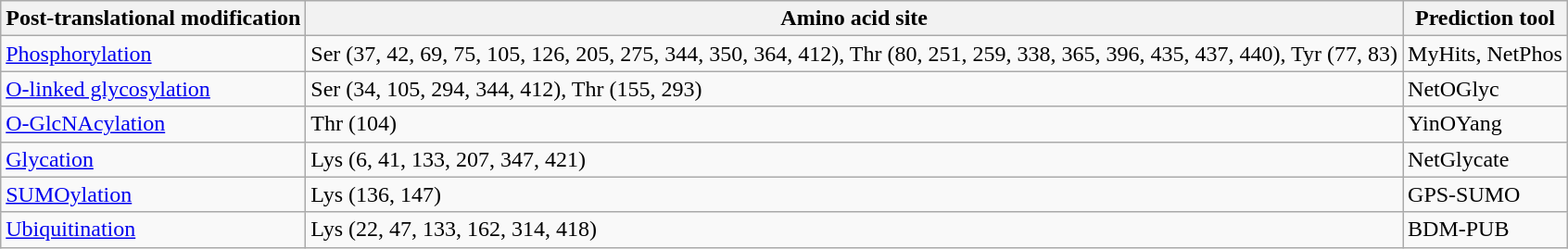<table class="wikitable"  style="margin-left: auto; margin-right: auto; border: none;">
<tr>
<th>Post-translational modification</th>
<th>Amino acid site</th>
<th>Prediction tool</th>
</tr>
<tr>
<td><a href='#'>Phosphorylation</a></td>
<td>Ser (37, 42, 69, 75, 105, 126, 205, 275, 344, 350, 364, 412), Thr (80, 251, 259, 338, 365, 396, 435, 437, 440), Tyr (77, 83)</td>
<td>MyHits, NetPhos</td>
</tr>
<tr>
<td><a href='#'>O-linked glycosylation</a></td>
<td>Ser (34, 105, 294, 344, 412), Thr (155, 293)</td>
<td>NetOGlyc</td>
</tr>
<tr>
<td><a href='#'>O-GlcNAcylation</a></td>
<td>Thr (104)</td>
<td>YinOYang</td>
</tr>
<tr>
<td><a href='#'>Glycation</a></td>
<td>Lys (6, 41, 133, 207, 347, 421)</td>
<td>NetGlycate</td>
</tr>
<tr>
<td><a href='#'>SUMOylation</a></td>
<td>Lys (136, 147)</td>
<td>GPS-SUMO</td>
</tr>
<tr>
<td><a href='#'>Ubiquitination</a></td>
<td>Lys (22, 47, 133, 162, 314, 418)</td>
<td>BDM-PUB</td>
</tr>
</table>
